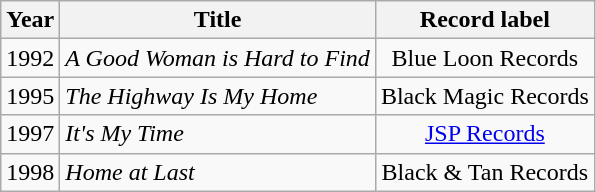<table class="wikitable sortable">
<tr>
<th>Year</th>
<th>Title</th>
<th>Record label</th>
</tr>
<tr>
<td>1992</td>
<td><em>A Good Woman is Hard to Find</em></td>
<td style="text-align:center;">Blue Loon Records</td>
</tr>
<tr>
<td>1995</td>
<td><em>The Highway Is My Home</em></td>
<td style="text-align:center;">Black Magic Records</td>
</tr>
<tr>
<td>1997</td>
<td><em>It's My Time</em></td>
<td style="text-align:center;"><a href='#'>JSP Records</a></td>
</tr>
<tr>
<td>1998</td>
<td><em>Home at Last</em></td>
<td style="text-align:center;">Black & Tan Records</td>
</tr>
</table>
